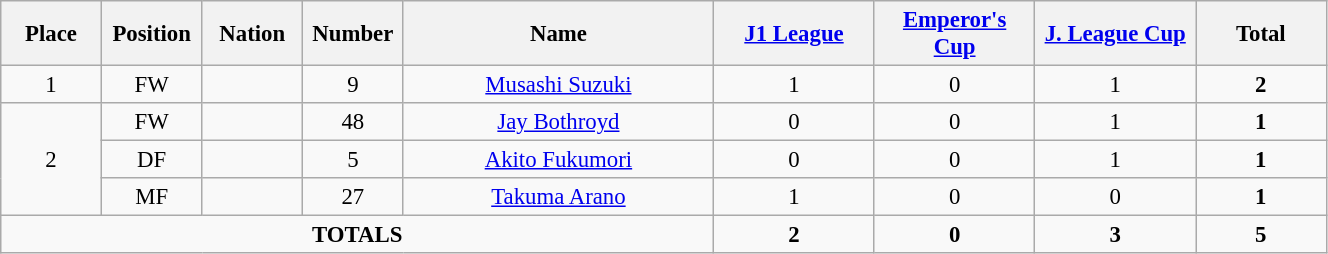<table class="wikitable" style="font-size: 95%; text-align: center;">
<tr>
<th width=60>Place</th>
<th width=60>Position</th>
<th width=60>Nation</th>
<th width=60>Number</th>
<th width=200>Name</th>
<th width=100><a href='#'>J1 League</a></th>
<th width=100><a href='#'>Emperor's Cup</a></th>
<th width=100><a href='#'>J. League Cup</a></th>
<th width=80><strong>Total</strong></th>
</tr>
<tr>
<td>1</td>
<td>FW</td>
<td></td>
<td>9</td>
<td><a href='#'>Musashi Suzuki</a></td>
<td>1</td>
<td>0</td>
<td>1</td>
<td><strong>2</strong></td>
</tr>
<tr>
<td rowspan="3">2</td>
<td>FW</td>
<td></td>
<td>48</td>
<td><a href='#'>Jay Bothroyd</a></td>
<td>0</td>
<td>0</td>
<td>1</td>
<td><strong>1</strong></td>
</tr>
<tr>
<td>DF</td>
<td></td>
<td>5</td>
<td><a href='#'>Akito Fukumori</a></td>
<td>0</td>
<td>0</td>
<td>1</td>
<td><strong>1</strong></td>
</tr>
<tr>
<td>MF</td>
<td></td>
<td>27</td>
<td><a href='#'>Takuma Arano</a></td>
<td>1</td>
<td>0</td>
<td>0</td>
<td><strong>1</strong></td>
</tr>
<tr>
<td colspan="5"><strong>TOTALS</strong></td>
<td><strong>2</strong></td>
<td><strong>0</strong></td>
<td><strong>3</strong></td>
<td><strong>5</strong></td>
</tr>
</table>
